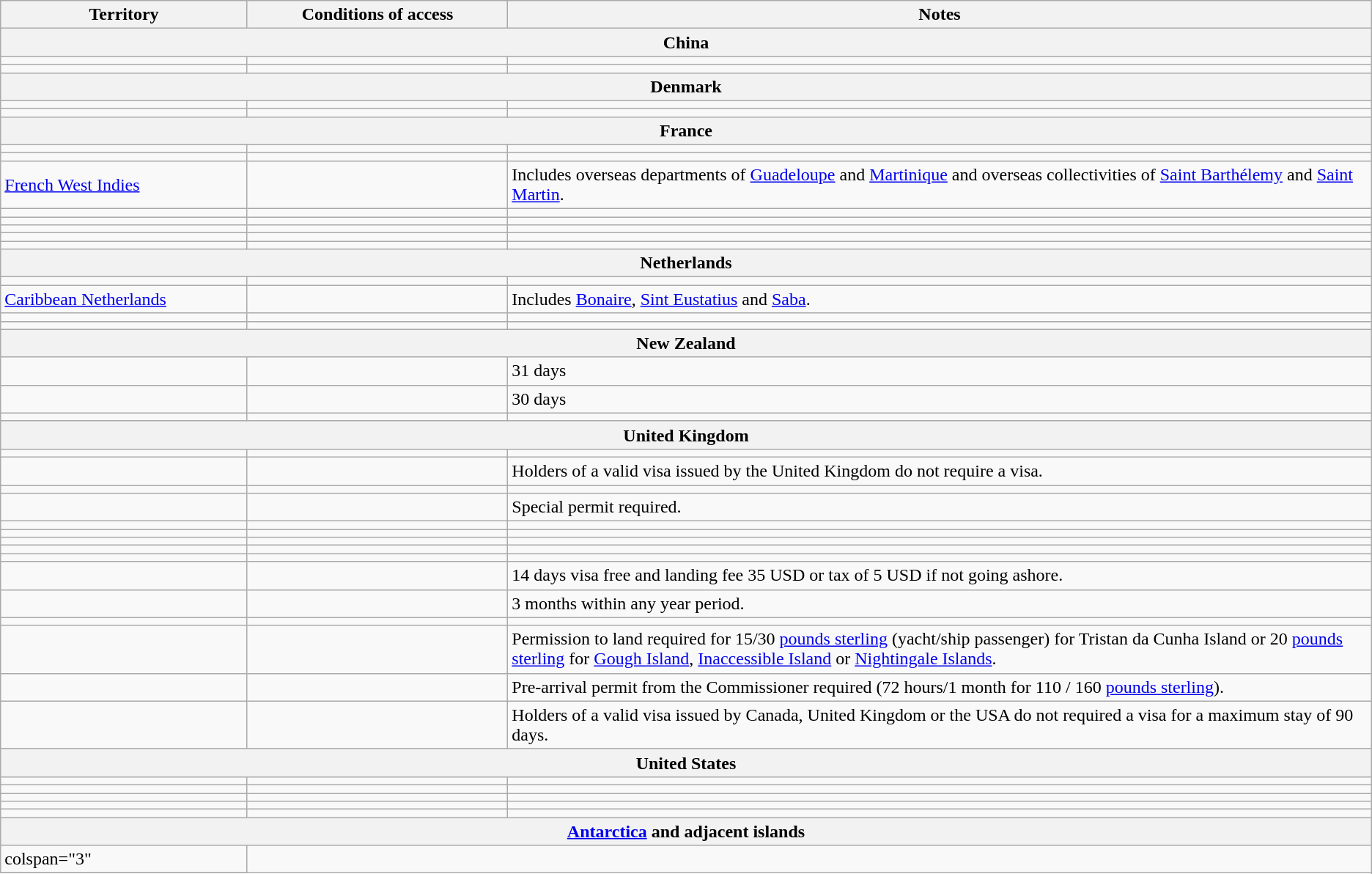<table class="wikitable" style="text-align: left; table-layout: fixed;">
<tr>
<th width="18%">Territory</th>
<th width="19%">Conditions of access</th>
<th>Notes</th>
</tr>
<tr>
<th colspan="3">China</th>
</tr>
<tr>
<td></td>
<td></td>
<td></td>
</tr>
<tr>
<td></td>
<td></td>
<td></td>
</tr>
<tr>
<th colspan="3">Denmark</th>
</tr>
<tr>
<td></td>
<td></td>
<td></td>
</tr>
<tr>
<td></td>
<td></td>
<td></td>
</tr>
<tr>
<th colspan="3">France</th>
</tr>
<tr>
<td></td>
<td></td>
<td></td>
</tr>
<tr>
<td></td>
<td></td>
<td></td>
</tr>
<tr>
<td> <a href='#'>French West Indies</a></td>
<td></td>
<td>Includes overseas departments of <a href='#'>Guadeloupe</a> and <a href='#'>Martinique</a> and overseas collectivities of <a href='#'>Saint Barthélemy</a> and <a href='#'>Saint Martin</a>.</td>
</tr>
<tr>
<td></td>
<td></td>
<td></td>
</tr>
<tr>
<td></td>
<td></td>
<td></td>
</tr>
<tr>
<td></td>
<td></td>
<td></td>
</tr>
<tr>
<td></td>
<td></td>
<td></td>
</tr>
<tr>
<td></td>
<td></td>
<td></td>
</tr>
<tr>
<th colspan="3">Netherlands</th>
</tr>
<tr>
<td></td>
<td></td>
<td></td>
</tr>
<tr>
<td> <a href='#'>Caribbean Netherlands</a></td>
<td></td>
<td>Includes <a href='#'>Bonaire</a>, <a href='#'>Sint Eustatius</a> and <a href='#'>Saba</a>.</td>
</tr>
<tr>
<td></td>
<td></td>
<td></td>
</tr>
<tr>
<td></td>
<td></td>
<td></td>
</tr>
<tr>
<th colspan="3">New Zealand</th>
</tr>
<tr>
<td></td>
<td></td>
<td>31 days</td>
</tr>
<tr>
<td></td>
<td></td>
<td>30 days</td>
</tr>
<tr>
<td></td>
<td></td>
<td></td>
</tr>
<tr>
<th colspan="3">United Kingdom</th>
</tr>
<tr>
<td></td>
<td></td>
<td></td>
</tr>
<tr>
<td></td>
<td></td>
<td>Holders of a valid visa issued by the United Kingdom do not require a visa.</td>
</tr>
<tr>
<td></td>
<td></td>
<td></td>
</tr>
<tr>
<td></td>
<td></td>
<td>Special permit required.</td>
</tr>
<tr>
<td></td>
<td></td>
<td></td>
</tr>
<tr>
<td></td>
<td></td>
<td></td>
</tr>
<tr>
<td></td>
<td></td>
<td></td>
</tr>
<tr>
<td></td>
<td></td>
<td></td>
</tr>
<tr>
<td></td>
<td></td>
<td></td>
</tr>
<tr>
<td></td>
<td></td>
<td>14 days visa free and landing fee 35 USD or tax of 5 USD if not going ashore.</td>
</tr>
<tr>
<td></td>
<td></td>
<td>3 months within any year period.</td>
</tr>
<tr>
<td></td>
<td></td>
<td></td>
</tr>
<tr>
<td></td>
<td></td>
<td>Permission to land required for 15/30 <a href='#'>pounds sterling</a> (yacht/ship passenger) for Tristan da Cunha Island or 20 <a href='#'>pounds sterling</a> for <a href='#'>Gough Island</a>, <a href='#'>Inaccessible Island</a> or <a href='#'>Nightingale Islands</a>.</td>
</tr>
<tr>
<td></td>
<td></td>
<td>Pre-arrival permit from the Commissioner required (72 hours/1 month for 110 / 160 <a href='#'>pounds sterling</a>).</td>
</tr>
<tr>
<td></td>
<td></td>
<td>Holders of a valid visa issued by Canada, United Kingdom or the USA do not required a visa for a maximum stay of 90 days.</td>
</tr>
<tr>
<th colspan="3">United States</th>
</tr>
<tr>
<td></td>
<td></td>
<td></td>
</tr>
<tr>
<td></td>
<td></td>
<td></td>
</tr>
<tr>
<td></td>
<td></td>
<td></td>
</tr>
<tr>
<td></td>
<td></td>
<td></td>
</tr>
<tr>
<td></td>
<td></td>
<td></td>
</tr>
<tr>
<th colspan="3"><a href='#'>Antarctica</a> and adjacent islands</th>
</tr>
<tr>
<td>colspan="3" </td>
</tr>
<tr>
</tr>
</table>
